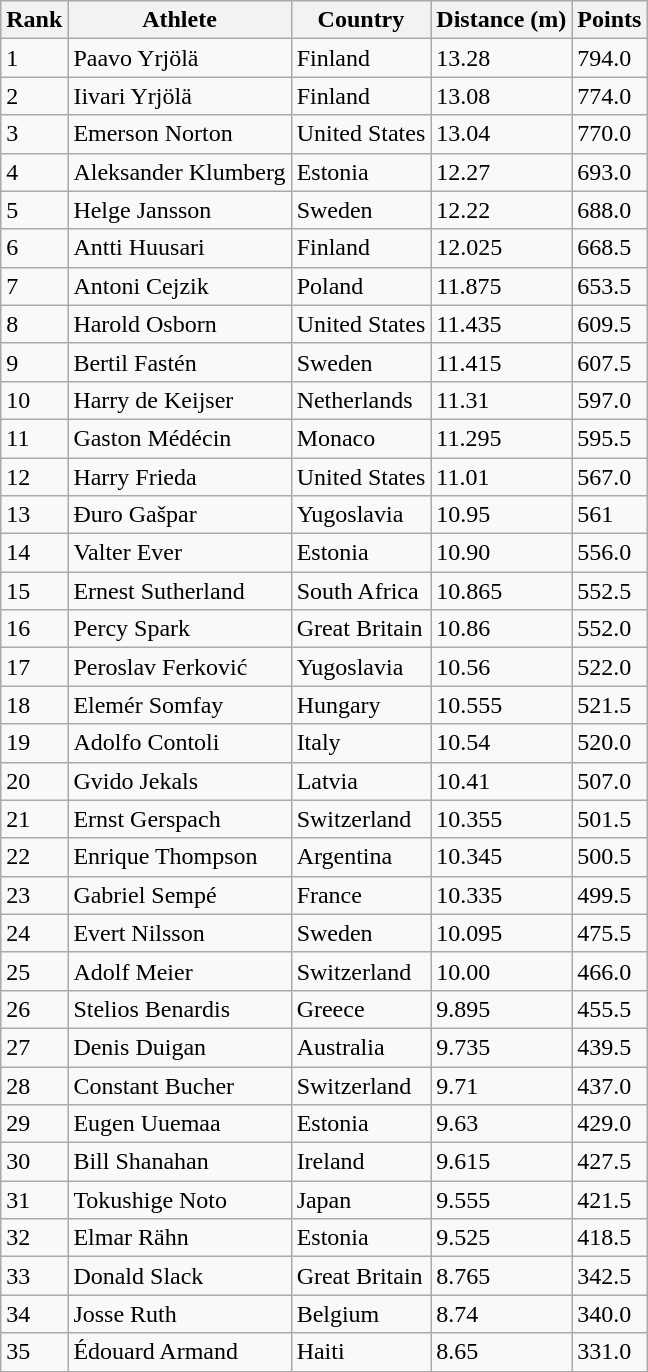<table class="wikitable">
<tr>
<th>Rank</th>
<th>Athlete</th>
<th>Country</th>
<th>Distance (m)</th>
<th>Points</th>
</tr>
<tr>
<td>1</td>
<td>Paavo Yrjölä</td>
<td>Finland</td>
<td>13.28</td>
<td>794.0</td>
</tr>
<tr>
<td>2</td>
<td>Iivari Yrjölä</td>
<td>Finland</td>
<td>13.08</td>
<td>774.0</td>
</tr>
<tr>
<td>3</td>
<td>Emerson Norton</td>
<td>United States</td>
<td>13.04</td>
<td>770.0</td>
</tr>
<tr>
<td>4</td>
<td>Aleksander Klumberg</td>
<td>Estonia</td>
<td>12.27</td>
<td>693.0</td>
</tr>
<tr>
<td>5</td>
<td>Helge Jansson</td>
<td>Sweden</td>
<td>12.22</td>
<td>688.0</td>
</tr>
<tr>
<td>6</td>
<td>Antti Huusari</td>
<td>Finland</td>
<td>12.025</td>
<td>668.5</td>
</tr>
<tr>
<td>7</td>
<td>Antoni Cejzik</td>
<td>Poland</td>
<td>11.875</td>
<td>653.5</td>
</tr>
<tr>
<td>8</td>
<td>Harold Osborn</td>
<td>United States</td>
<td>11.435</td>
<td>609.5</td>
</tr>
<tr>
<td>9</td>
<td>Bertil Fastén</td>
<td>Sweden</td>
<td>11.415</td>
<td>607.5</td>
</tr>
<tr>
<td>10</td>
<td>Harry de Keijser</td>
<td>Netherlands</td>
<td>11.31</td>
<td>597.0</td>
</tr>
<tr>
<td>11</td>
<td>Gaston Médécin</td>
<td>Monaco</td>
<td>11.295</td>
<td>595.5</td>
</tr>
<tr>
<td>12</td>
<td>Harry Frieda</td>
<td>United States</td>
<td>11.01</td>
<td>567.0</td>
</tr>
<tr>
<td>13</td>
<td>Ðuro Gašpar</td>
<td>Yugoslavia</td>
<td>10.95</td>
<td>561</td>
</tr>
<tr>
<td>14</td>
<td>Valter Ever</td>
<td>Estonia</td>
<td>10.90</td>
<td>556.0</td>
</tr>
<tr>
<td>15</td>
<td>Ernest Sutherland</td>
<td>South Africa</td>
<td>10.865</td>
<td>552.5</td>
</tr>
<tr>
<td>16</td>
<td>Percy Spark</td>
<td>Great Britain</td>
<td>10.86</td>
<td>552.0</td>
</tr>
<tr>
<td>17</td>
<td>Peroslav Ferković</td>
<td>Yugoslavia</td>
<td>10.56</td>
<td>522.0</td>
</tr>
<tr>
<td>18</td>
<td>Elemér Somfay</td>
<td>Hungary</td>
<td>10.555</td>
<td>521.5</td>
</tr>
<tr>
<td>19</td>
<td>Adolfo Contoli</td>
<td>Italy</td>
<td>10.54</td>
<td>520.0</td>
</tr>
<tr>
<td>20</td>
<td>Gvido Jekals</td>
<td>Latvia</td>
<td>10.41</td>
<td>507.0</td>
</tr>
<tr>
<td>21</td>
<td>Ernst Gerspach</td>
<td>Switzerland</td>
<td>10.355</td>
<td>501.5</td>
</tr>
<tr>
<td>22</td>
<td>Enrique Thompson</td>
<td>Argentina</td>
<td>10.345</td>
<td>500.5</td>
</tr>
<tr>
<td>23</td>
<td>Gabriel Sempé</td>
<td>France</td>
<td>10.335</td>
<td>499.5</td>
</tr>
<tr>
<td>24</td>
<td>Evert Nilsson</td>
<td>Sweden</td>
<td>10.095</td>
<td>475.5</td>
</tr>
<tr>
<td>25</td>
<td>Adolf Meier</td>
<td>Switzerland</td>
<td>10.00</td>
<td>466.0</td>
</tr>
<tr>
<td>26</td>
<td>Stelios Benardis</td>
<td>Greece</td>
<td>9.895</td>
<td>455.5</td>
</tr>
<tr>
<td>27</td>
<td>Denis Duigan</td>
<td>Australia</td>
<td>9.735</td>
<td>439.5</td>
</tr>
<tr>
<td>28</td>
<td>Constant Bucher</td>
<td>Switzerland</td>
<td>9.71</td>
<td>437.0</td>
</tr>
<tr>
<td>29</td>
<td>Eugen Uuemaa</td>
<td>Estonia</td>
<td>9.63</td>
<td>429.0</td>
</tr>
<tr>
<td>30</td>
<td>Bill Shanahan</td>
<td>Ireland</td>
<td>9.615</td>
<td>427.5</td>
</tr>
<tr>
<td>31</td>
<td>Tokushige Noto</td>
<td>Japan</td>
<td>9.555</td>
<td>421.5</td>
</tr>
<tr>
<td>32</td>
<td>Elmar Rähn</td>
<td>Estonia</td>
<td>9.525</td>
<td>418.5</td>
</tr>
<tr>
<td>33</td>
<td>Donald Slack</td>
<td>Great Britain</td>
<td>8.765</td>
<td>342.5</td>
</tr>
<tr>
<td>34</td>
<td>Josse Ruth</td>
<td>Belgium</td>
<td>8.74</td>
<td>340.0</td>
</tr>
<tr>
<td>35</td>
<td>Édouard Armand</td>
<td>Haiti</td>
<td>8.65</td>
<td>331.0</td>
</tr>
</table>
